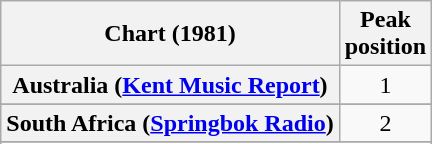<table class="wikitable sortable plainrowheaders">
<tr>
<th scope="col">Chart (1981)</th>
<th scope="col">Peak<br>position</th>
</tr>
<tr>
<th scope="row">Australia (<a href='#'>Kent Music Report</a>)</th>
<td align="center">1</td>
</tr>
<tr>
</tr>
<tr>
</tr>
<tr>
</tr>
<tr>
</tr>
<tr>
<th scope="row">South Africa (<a href='#'>Springbok Radio</a>)</th>
<td align="center">2</td>
</tr>
<tr>
</tr>
<tr>
</tr>
<tr>
</tr>
<tr>
</tr>
</table>
